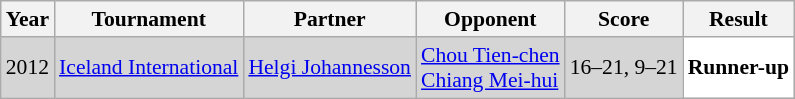<table class="sortable wikitable" style="font-size: 90%;">
<tr>
<th>Year</th>
<th>Tournament</th>
<th>Partner</th>
<th>Opponent</th>
<th>Score</th>
<th>Result</th>
</tr>
<tr style="background:#D5D5D5">
<td align="center">2012</td>
<td align="left"><a href='#'>Iceland International</a></td>
<td align="left"> <a href='#'>Helgi Johannesson</a></td>
<td align="left"> <a href='#'>Chou Tien-chen</a> <br>  <a href='#'>Chiang Mei-hui</a></td>
<td align="left">16–21, 9–21</td>
<td style="text-align:left; background:white"> <strong>Runner-up</strong></td>
</tr>
</table>
